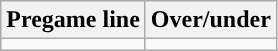<table class="wikitable">
<tr align="center">
<th>Pregame line</th>
<th>Over/under</th>
</tr>
<tr align="center">
<td></td>
<td></td>
</tr>
</table>
